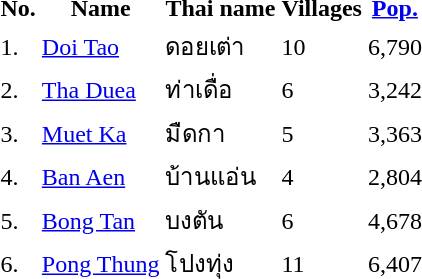<table>
<tr>
<th>No.</th>
<th>Name</th>
<th>Thai name</th>
<th>Villages</th>
<th><a href='#'>Pop.</a></th>
</tr>
<tr>
<td>1.</td>
<td><a href='#'>Doi Tao</a></td>
<td>ดอยเต่า</td>
<td>10</td>
<td>6,790</td>
<td></td>
</tr>
<tr>
<td>2.</td>
<td><a href='#'>Tha Duea</a></td>
<td>ท่าเดื่อ</td>
<td>6</td>
<td>3,242</td>
<td></td>
</tr>
<tr>
<td>3.</td>
<td><a href='#'>Muet Ka</a></td>
<td>มืดกา</td>
<td>5</td>
<td>3,363</td>
<td></td>
</tr>
<tr>
<td>4.</td>
<td><a href='#'>Ban Aen</a></td>
<td>บ้านแอ่น</td>
<td>4</td>
<td>2,804</td>
<td></td>
</tr>
<tr>
<td>5.</td>
<td><a href='#'>Bong Tan</a></td>
<td>บงตัน</td>
<td>6</td>
<td>4,678</td>
<td></td>
</tr>
<tr>
<td>6.</td>
<td><a href='#'>Pong Thung</a></td>
<td>โปงทุ่ง</td>
<td>11</td>
<td>6,407</td>
<td></td>
</tr>
</table>
